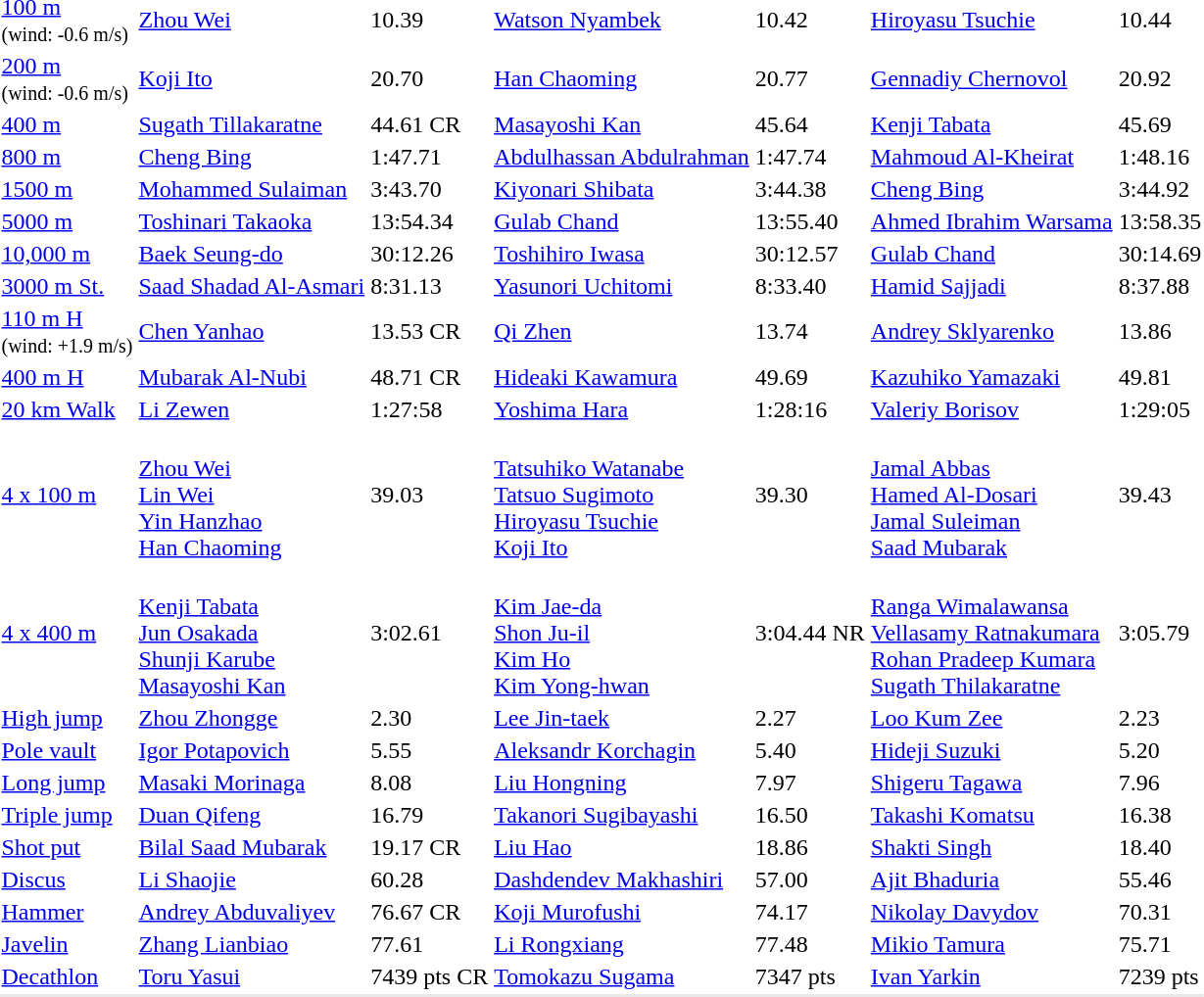<table>
<tr>
<td><a href='#'>100 m</a><br><small>(wind: -0.6 m/s)</small></td>
<td><a href='#'>Zhou Wei</a> <br> </td>
<td>10.39</td>
<td><a href='#'>Watson Nyambek</a> <br> </td>
<td>10.42</td>
<td><a href='#'>Hiroyasu Tsuchie</a> <br> </td>
<td>10.44</td>
</tr>
<tr>
<td><a href='#'>200 m</a><br><small>(wind: -0.6 m/s)</small></td>
<td><a href='#'>Koji Ito</a> <br> </td>
<td>20.70</td>
<td><a href='#'>Han Chaoming</a>  <br> </td>
<td>20.77</td>
<td><a href='#'>Gennadiy Chernovol</a> <br> </td>
<td>20.92</td>
</tr>
<tr>
<td><a href='#'>400 m</a></td>
<td><a href='#'>Sugath Tillakaratne</a> <br> </td>
<td>44.61 CR</td>
<td><a href='#'>Masayoshi Kan</a> <br> </td>
<td>45.64</td>
<td><a href='#'>Kenji Tabata</a> <br> </td>
<td>45.69</td>
</tr>
<tr>
<td><a href='#'>800 m</a></td>
<td><a href='#'>Cheng Bing</a> <br> </td>
<td>1:47.71</td>
<td><a href='#'>Abdulhassan Abdulrahman</a> <br> </td>
<td>1:47.74</td>
<td><a href='#'>Mahmoud Al-Kheirat</a> <br> </td>
<td>1:48.16</td>
</tr>
<tr>
<td><a href='#'>1500 m</a></td>
<td><a href='#'>Mohammed Sulaiman</a> <br> </td>
<td>3:43.70</td>
<td><a href='#'>Kiyonari Shibata</a> <br> </td>
<td>3:44.38</td>
<td><a href='#'>Cheng Bing</a> <br> </td>
<td>3:44.92</td>
</tr>
<tr>
<td><a href='#'>5000 m</a></td>
<td><a href='#'>Toshinari Takaoka</a> <br> </td>
<td>13:54.34</td>
<td><a href='#'>Gulab Chand</a> <br>  </td>
<td>13:55.40</td>
<td><a href='#'>Ahmed Ibrahim Warsama</a> <br> </td>
<td>13:58.35</td>
</tr>
<tr>
<td><a href='#'>10,000 m</a></td>
<td><a href='#'>Baek Seung-do</a> <br> </td>
<td>30:12.26</td>
<td><a href='#'>Toshihiro Iwasa</a> <br> </td>
<td>30:12.57</td>
<td><a href='#'>Gulab Chand</a> <br>  </td>
<td>30:14.69</td>
</tr>
<tr>
<td><a href='#'>3000 m St.</a></td>
<td><a href='#'>Saad Shadad Al-Asmari</a> <br> </td>
<td>8:31.13</td>
<td><a href='#'>Yasunori Uchitomi</a> <br> </td>
<td>8:33.40</td>
<td><a href='#'>Hamid Sajjadi</a> <br> </td>
<td>8:37.88</td>
</tr>
<tr>
<td><a href='#'>110 m H</a><br><small>(wind: +1.9 m/s)</small></td>
<td><a href='#'>Chen Yanhao</a> <br> </td>
<td>13.53 CR</td>
<td><a href='#'>Qi Zhen</a> <br> </td>
<td>13.74</td>
<td><a href='#'>Andrey Sklyarenko</a> <br> </td>
<td>13.86</td>
</tr>
<tr>
<td><a href='#'>400 m H</a></td>
<td><a href='#'>Mubarak Al-Nubi</a> <br> </td>
<td>48.71 CR</td>
<td><a href='#'>Hideaki Kawamura</a> <br> </td>
<td>49.69</td>
<td><a href='#'>Kazuhiko Yamazaki</a> <br> </td>
<td>49.81</td>
</tr>
<tr>
<td><a href='#'>20 km Walk</a></td>
<td><a href='#'>Li Zewen</a> <br> </td>
<td>1:27:58</td>
<td><a href='#'>Yoshima Hara</a> <br> </td>
<td>1:28:16</td>
<td><a href='#'>Valeriy Borisov</a> <br> </td>
<td>1:29:05</td>
</tr>
<tr>
<td><a href='#'>4 x 100 m</a></td>
<td><br><a href='#'>Zhou Wei</a><br><a href='#'>Lin Wei</a><br><a href='#'>Yin Hanzhao</a><br><a href='#'>Han Chaoming</a></td>
<td>39.03</td>
<td><br><a href='#'>Tatsuhiko Watanabe</a><br><a href='#'>Tatsuo Sugimoto</a><br><a href='#'>Hiroyasu Tsuchie</a><br><a href='#'>Koji Ito</a></td>
<td>39.30</td>
<td><br><a href='#'>Jamal Abbas</a><br><a href='#'>Hamed Al-Dosari</a><br><a href='#'>Jamal Suleiman</a><br><a href='#'>Saad Mubarak</a></td>
<td>39.43</td>
</tr>
<tr>
<td><a href='#'>4 x 400 m</a></td>
<td><br><a href='#'>Kenji Tabata</a><br><a href='#'>Jun Osakada</a><br><a href='#'>Shunji Karube</a><br><a href='#'>Masayoshi Kan</a></td>
<td>3:02.61</td>
<td><br><a href='#'>Kim Jae-da</a><br><a href='#'>Shon Ju-il</a><br><a href='#'>Kim Ho</a><br><a href='#'>Kim Yong-hwan</a></td>
<td>3:04.44 NR</td>
<td><br><a href='#'>Ranga Wimalawansa</a><br><a href='#'>Vellasamy Ratnakumara</a><br><a href='#'>Rohan Pradeep Kumara</a><br><a href='#'>Sugath Thilakaratne</a></td>
<td>3:05.79</td>
</tr>
<tr>
<td><a href='#'>High jump</a></td>
<td><a href='#'>Zhou Zhongge</a> <br> </td>
<td>2.30</td>
<td><a href='#'>Lee Jin-taek</a> <br> </td>
<td>2.27</td>
<td><a href='#'>Loo Kum Zee</a> <br> </td>
<td>2.23</td>
</tr>
<tr>
<td><a href='#'>Pole vault</a></td>
<td><a href='#'>Igor Potapovich</a> <br> </td>
<td>5.55</td>
<td><a href='#'>Aleksandr Korchagin</a> <br> </td>
<td>5.40</td>
<td><a href='#'>Hideji Suzuki</a> <br> </td>
<td>5.20</td>
</tr>
<tr>
<td><a href='#'>Long jump</a></td>
<td><a href='#'>Masaki Morinaga</a> <br> </td>
<td>8.08</td>
<td><a href='#'>Liu Hongning</a> <br> </td>
<td>7.97</td>
<td><a href='#'>Shigeru Tagawa</a> <br> </td>
<td>7.96</td>
</tr>
<tr>
<td><a href='#'>Triple jump</a></td>
<td><a href='#'>Duan Qifeng</a> <br> </td>
<td>16.79</td>
<td><a href='#'>Takanori Sugibayashi</a> <br> </td>
<td>16.50</td>
<td><a href='#'>Takashi Komatsu</a> <br> </td>
<td>16.38</td>
</tr>
<tr>
<td><a href='#'>Shot put</a></td>
<td><a href='#'>Bilal Saad Mubarak</a> <br> </td>
<td>19.17 CR</td>
<td><a href='#'>Liu Hao</a> <br> </td>
<td>18.86</td>
<td><a href='#'>Shakti Singh</a> <br> </td>
<td>18.40</td>
</tr>
<tr>
<td><a href='#'>Discus</a></td>
<td><a href='#'>Li Shaojie</a> <br> </td>
<td>60.28</td>
<td><a href='#'>Dashdendev Makhashiri</a> <br> </td>
<td>57.00</td>
<td><a href='#'>Ajit Bhaduria</a> <br> </td>
<td>55.46</td>
</tr>
<tr>
<td><a href='#'>Hammer</a></td>
<td><a href='#'>Andrey Abduvaliyev</a> <br> </td>
<td>76.67 CR</td>
<td><a href='#'>Koji Murofushi</a> <br> </td>
<td>74.17</td>
<td><a href='#'>Nikolay Davydov</a> <br> </td>
<td>70.31</td>
</tr>
<tr>
<td><a href='#'>Javelin</a></td>
<td><a href='#'>Zhang Lianbiao</a> <br> </td>
<td>77.61</td>
<td><a href='#'>Li Rongxiang</a> <br> </td>
<td>77.48</td>
<td><a href='#'>Mikio Tamura</a> <br> </td>
<td>75.71</td>
</tr>
<tr>
<td><a href='#'>Decathlon</a></td>
<td><a href='#'>Toru Yasui</a> <br> </td>
<td>7439 pts CR</td>
<td><a href='#'>Tomokazu Sugama</a> <br> </td>
<td>7347 pts</td>
<td><a href='#'>Ivan Yarkin</a> <br> </td>
<td>7239 pts</td>
</tr>
<tr bgcolor= e8e8e8>
<td colspan=7></td>
</tr>
</table>
